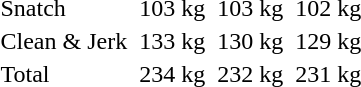<table>
<tr>
<td>Snatch</td>
<td></td>
<td>103 kg</td>
<td></td>
<td>103 kg</td>
<td></td>
<td>102 kg</td>
</tr>
<tr>
<td>Clean & Jerk</td>
<td></td>
<td>133 kg</td>
<td></td>
<td>130 kg</td>
<td></td>
<td>129 kg</td>
</tr>
<tr>
<td>Total</td>
<td></td>
<td>234 kg</td>
<td></td>
<td>232 kg</td>
<td></td>
<td>231 kg</td>
</tr>
</table>
